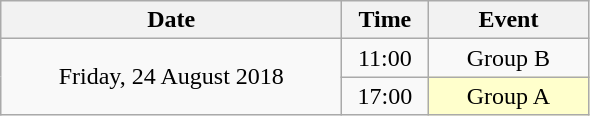<table class="wikitable" style="text-align:center;">
<tr>
<th width="220">Date</th>
<th width="50">Time</th>
<th width="100">Event</th>
</tr>
<tr>
<td rowspan="2">Friday, 24 August 2018</td>
<td>11:00</td>
<td>Group B</td>
</tr>
<tr>
<td>17:00</td>
<td bgcolor="#ffffcc">Group A</td>
</tr>
</table>
